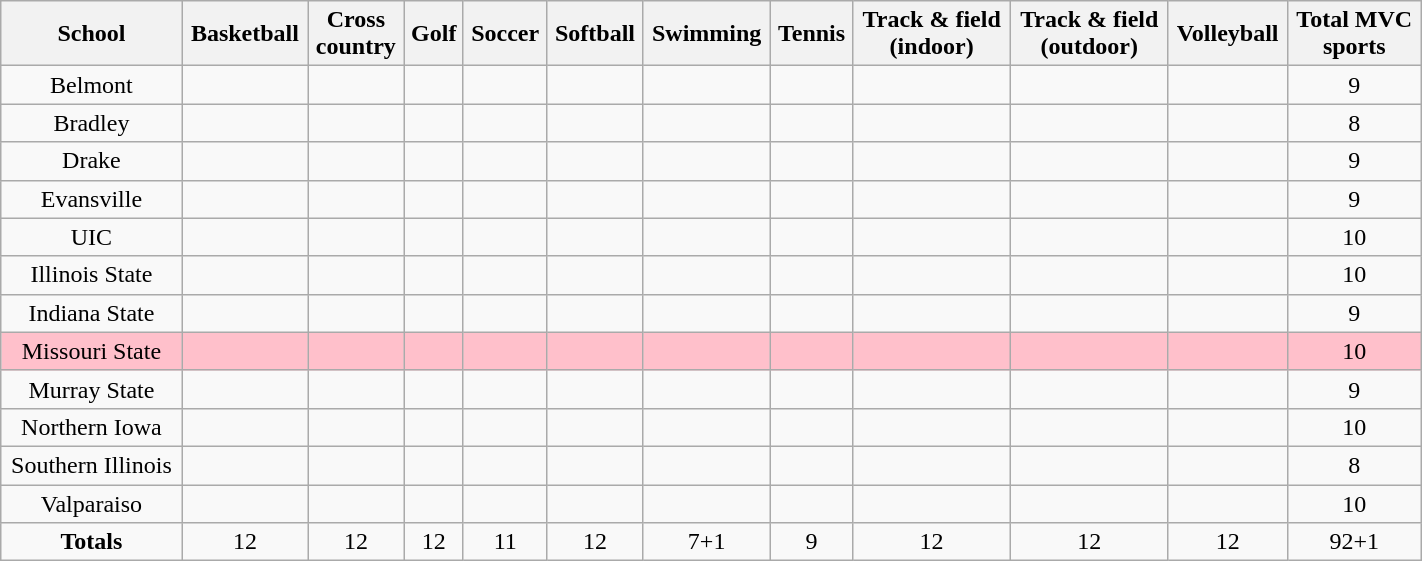<table class="wikitable" style="text-align:center; width:75%">
<tr>
<th>School</th>
<th>Basketball</th>
<th>Cross<br>country</th>
<th>Golf</th>
<th>Soccer</th>
<th>Softball</th>
<th>Swimming</th>
<th>Tennis</th>
<th>Track & field<br>(indoor)</th>
<th>Track & field<br>(outdoor)</th>
<th>Volleyball</th>
<th>Total MVC<br>sports</th>
</tr>
<tr>
<td>Belmont</td>
<td></td>
<td></td>
<td></td>
<td></td>
<td></td>
<td></td>
<td></td>
<td></td>
<td></td>
<td></td>
<td>9</td>
</tr>
<tr>
<td>Bradley</td>
<td></td>
<td></td>
<td></td>
<td></td>
<td></td>
<td></td>
<td></td>
<td></td>
<td></td>
<td></td>
<td>8</td>
</tr>
<tr>
<td>Drake</td>
<td></td>
<td></td>
<td></td>
<td></td>
<td></td>
<td></td>
<td></td>
<td></td>
<td></td>
<td></td>
<td>9</td>
</tr>
<tr>
<td>Evansville</td>
<td></td>
<td></td>
<td></td>
<td></td>
<td></td>
<td></td>
<td></td>
<td></td>
<td></td>
<td></td>
<td>9</td>
</tr>
<tr>
<td>UIC</td>
<td></td>
<td></td>
<td></td>
<td></td>
<td></td>
<td></td>
<td></td>
<td></td>
<td></td>
<td></td>
<td>10</td>
</tr>
<tr>
<td>Illinois State</td>
<td></td>
<td></td>
<td></td>
<td></td>
<td></td>
<td></td>
<td></td>
<td></td>
<td></td>
<td></td>
<td>10</td>
</tr>
<tr>
<td>Indiana State</td>
<td></td>
<td></td>
<td></td>
<td></td>
<td></td>
<td></td>
<td></td>
<td></td>
<td></td>
<td></td>
<td>9</td>
</tr>
<tr bgcolor=pink>
<td>Missouri State</td>
<td></td>
<td></td>
<td></td>
<td></td>
<td></td>
<td></td>
<td></td>
<td></td>
<td></td>
<td></td>
<td>10</td>
</tr>
<tr>
<td>Murray State</td>
<td></td>
<td></td>
<td></td>
<td></td>
<td></td>
<td></td>
<td></td>
<td></td>
<td></td>
<td></td>
<td>9</td>
</tr>
<tr>
<td>Northern Iowa</td>
<td></td>
<td></td>
<td></td>
<td></td>
<td></td>
<td></td>
<td></td>
<td></td>
<td></td>
<td></td>
<td>10</td>
</tr>
<tr>
<td>Southern Illinois</td>
<td></td>
<td></td>
<td></td>
<td></td>
<td></td>
<td></td>
<td></td>
<td></td>
<td></td>
<td></td>
<td>8</td>
</tr>
<tr>
<td>Valparaiso</td>
<td></td>
<td></td>
<td></td>
<td></td>
<td></td>
<td></td>
<td></td>
<td></td>
<td></td>
<td></td>
<td>10</td>
</tr>
<tr>
<td><strong>Totals</strong></td>
<td>12</td>
<td>12</td>
<td>12</td>
<td>11</td>
<td>12</td>
<td>7+1</td>
<td>9</td>
<td>12</td>
<td>12</td>
<td>12</td>
<td>92+1</td>
</tr>
</table>
